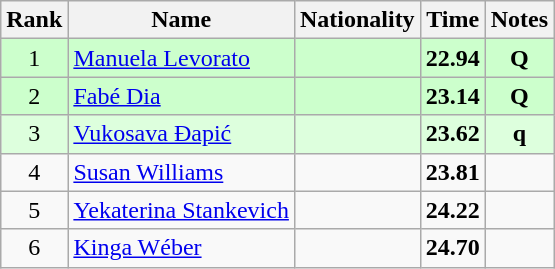<table class="wikitable sortable" style="text-align:center">
<tr>
<th>Rank</th>
<th>Name</th>
<th>Nationality</th>
<th>Time</th>
<th>Notes</th>
</tr>
<tr bgcolor=ccffcc>
<td>1</td>
<td align=left><a href='#'>Manuela Levorato</a></td>
<td align=left></td>
<td><strong>22.94</strong></td>
<td><strong>Q</strong></td>
</tr>
<tr bgcolor=ccffcc>
<td>2</td>
<td align=left><a href='#'>Fabé Dia</a></td>
<td align=left></td>
<td><strong>23.14</strong></td>
<td><strong>Q</strong></td>
</tr>
<tr bgcolor=ddffdd>
<td>3</td>
<td align=left><a href='#'>Vukosava Đapić</a></td>
<td align=left></td>
<td><strong>23.62</strong></td>
<td><strong>q</strong></td>
</tr>
<tr>
<td>4</td>
<td align=left><a href='#'>Susan Williams</a></td>
<td align=left></td>
<td><strong>23.81</strong></td>
<td></td>
</tr>
<tr>
<td>5</td>
<td align=left><a href='#'>Yekaterina Stankevich</a></td>
<td align=left></td>
<td><strong>24.22</strong></td>
<td></td>
</tr>
<tr>
<td>6</td>
<td align=left><a href='#'>Kinga Wéber</a></td>
<td align=left></td>
<td><strong>24.70</strong></td>
<td></td>
</tr>
</table>
